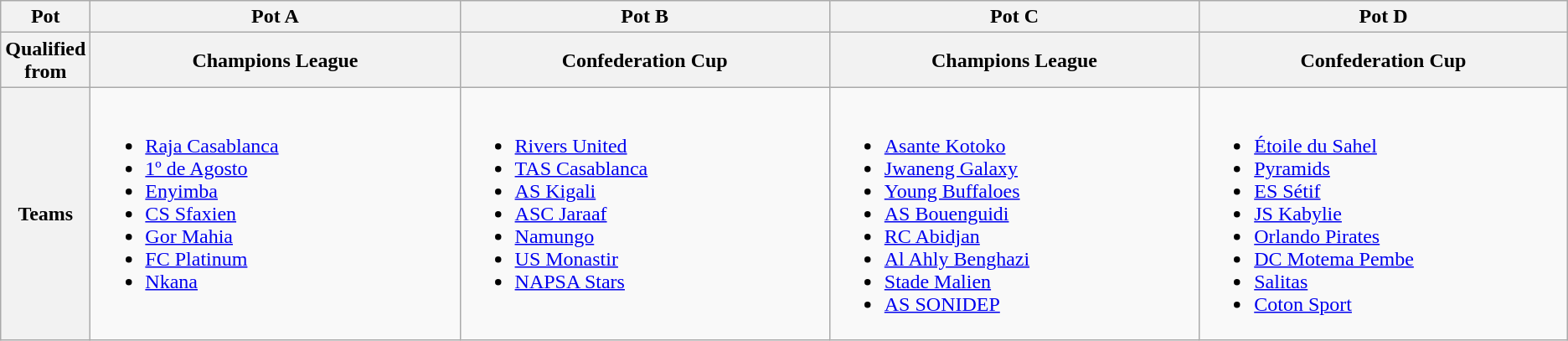<table class="wikitable">
<tr>
<th>Pot</th>
<th width=25%>Pot A</th>
<th width=25%>Pot B</th>
<th width=25%>Pot C</th>
<th width=25%>Pot D</th>
</tr>
<tr>
<th>Qualified from</th>
<th>Champions League</th>
<th>Confederation Cup</th>
<th>Champions League</th>
<th>Confederation Cup</th>
</tr>
<tr>
<th>Teams</th>
<td valign=top><br><ul><li> <a href='#'>Raja Casablanca</a> </li><li> <a href='#'>1º de Agosto</a> </li><li> <a href='#'>Enyimba</a> </li><li> <a href='#'>CS Sfaxien</a> </li><li> <a href='#'>Gor Mahia</a> </li><li> <a href='#'>FC Platinum</a> </li><li> <a href='#'>Nkana</a> </li></ul></td>
<td valign=top><br><ul><li> <a href='#'>Rivers United</a> </li><li> <a href='#'>TAS Casablanca</a></li><li> <a href='#'>AS Kigali</a></li><li> <a href='#'>ASC Jaraaf</a></li><li> <a href='#'>Namungo</a></li><li> <a href='#'>US Monastir</a></li><li> <a href='#'>NAPSA Stars</a></li></ul></td>
<td valign=top><br><ul><li> <a href='#'>Asante Kotoko</a> </li><li> <a href='#'>Jwaneng Galaxy</a></li><li> <a href='#'>Young Buffaloes</a></li><li> <a href='#'>AS Bouenguidi</a></li><li> <a href='#'>RC Abidjan</a></li><li> <a href='#'>Al Ahly Benghazi</a></li><li> <a href='#'>Stade Malien</a></li><li> <a href='#'>AS SONIDEP</a></li></ul></td>
<td valign=top><br><ul><li> <a href='#'>Étoile du Sahel</a> </li><li> <a href='#'>Pyramids</a> </li><li> <a href='#'>ES Sétif</a> </li><li> <a href='#'>JS Kabylie</a> </li><li> <a href='#'>Orlando Pirates</a> </li><li> <a href='#'>DC Motema Pembe</a> </li><li> <a href='#'>Salitas</a> </li><li> <a href='#'>Coton Sport</a> </li></ul></td>
</tr>
</table>
